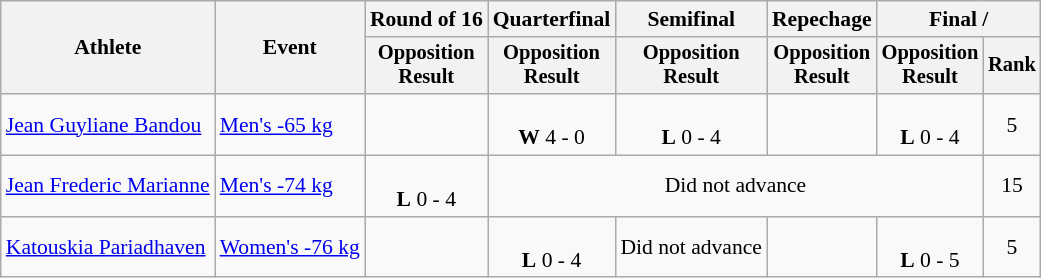<table class="wikitable" style="font-size:90%;">
<tr>
<th rowspan=2>Athlete</th>
<th rowspan=2>Event</th>
<th>Round of 16</th>
<th>Quarterfinal</th>
<th>Semifinal</th>
<th>Repechage</th>
<th colspan=2>Final / </th>
</tr>
<tr style="font-size: 95%">
<th>Opposition<br>Result</th>
<th>Opposition<br>Result</th>
<th>Opposition<br>Result</th>
<th>Opposition<br>Result</th>
<th>Opposition<br>Result</th>
<th>Rank</th>
</tr>
<tr align=center>
<td align=left><a href='#'>Jean Guyliane Bandou</a></td>
<td align=left><a href='#'>Men's -65 kg</a></td>
<td></td>
<td><br><strong>W</strong> 4 - 0</td>
<td><br><strong>L</strong> 0 - 4</td>
<td></td>
<td><br><strong>L</strong> 0 - 4</td>
<td>5</td>
</tr>
<tr align=center>
<td align=left><a href='#'>Jean Frederic Marianne</a></td>
<td align=left><a href='#'>Men's -74 kg</a></td>
<td><br><strong>L</strong> 0 - 4</td>
<td colspan=4>Did not advance</td>
<td>15</td>
</tr>
<tr align=center>
<td align=left><a href='#'>Katouskia Pariadhaven</a></td>
<td align=left><a href='#'>Women's -76 kg</a></td>
<td></td>
<td><br><strong>L</strong> 0 - 4</td>
<td>Did not advance</td>
<td></td>
<td><br><strong>L</strong> 0 - 5</td>
<td>5</td>
</tr>
</table>
